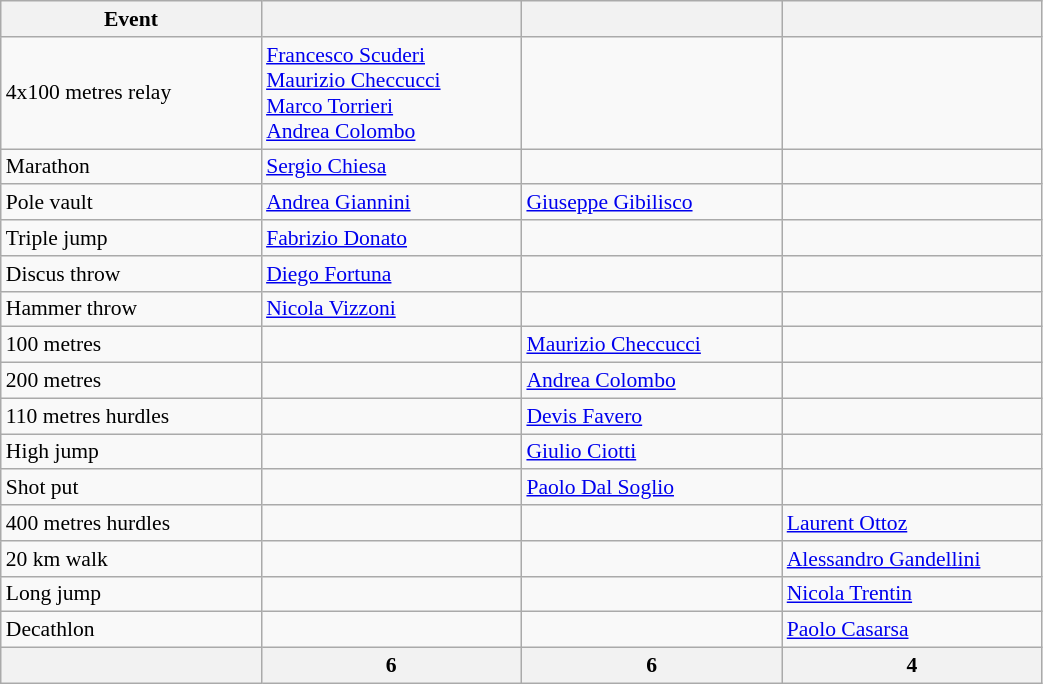<table class="wikitable" width=55% style="font-size:90%; text-align:left;">
<tr>
<th width=25%>Event</th>
<th width=25%></th>
<th width=25%></th>
<th width=25%></th>
</tr>
<tr>
<td>4x100 metres relay</td>
<td><a href='#'>Francesco Scuderi</a><br><a href='#'>Maurizio Checcucci</a><br><a href='#'>Marco Torrieri</a><br><a href='#'>Andrea Colombo</a></td>
<td></td>
<td></td>
</tr>
<tr>
<td>Marathon</td>
<td><a href='#'>Sergio Chiesa</a></td>
<td></td>
<td></td>
</tr>
<tr>
<td>Pole vault</td>
<td><a href='#'>Andrea Giannini</a></td>
<td><a href='#'>Giuseppe Gibilisco</a></td>
<td></td>
</tr>
<tr>
<td>Triple jump</td>
<td><a href='#'>Fabrizio Donato</a></td>
<td></td>
<td></td>
</tr>
<tr>
<td>Discus throw</td>
<td><a href='#'>Diego Fortuna</a></td>
<td></td>
<td></td>
</tr>
<tr>
<td>Hammer throw</td>
<td><a href='#'>Nicola Vizzoni</a></td>
<td></td>
<td></td>
</tr>
<tr>
<td>100 metres</td>
<td></td>
<td><a href='#'>Maurizio Checcucci</a></td>
<td></td>
</tr>
<tr>
<td>200 metres</td>
<td></td>
<td><a href='#'>Andrea Colombo</a></td>
<td></td>
</tr>
<tr>
<td>110 metres hurdles</td>
<td></td>
<td><a href='#'>Devis Favero</a></td>
<td></td>
</tr>
<tr>
<td>High jump</td>
<td></td>
<td><a href='#'>Giulio Ciotti</a></td>
<td></td>
</tr>
<tr>
<td>Shot put</td>
<td></td>
<td><a href='#'>Paolo Dal Soglio</a></td>
<td></td>
</tr>
<tr>
<td>400 metres hurdles</td>
<td></td>
<td></td>
<td><a href='#'>Laurent Ottoz</a></td>
</tr>
<tr>
<td>20 km walk</td>
<td></td>
<td></td>
<td><a href='#'>Alessandro Gandellini</a></td>
</tr>
<tr>
<td>Long jump</td>
<td></td>
<td></td>
<td><a href='#'>Nicola Trentin</a></td>
</tr>
<tr>
<td>Decathlon</td>
<td></td>
<td></td>
<td><a href='#'>Paolo Casarsa</a></td>
</tr>
<tr>
<th></th>
<th>6</th>
<th>6</th>
<th>4</th>
</tr>
</table>
